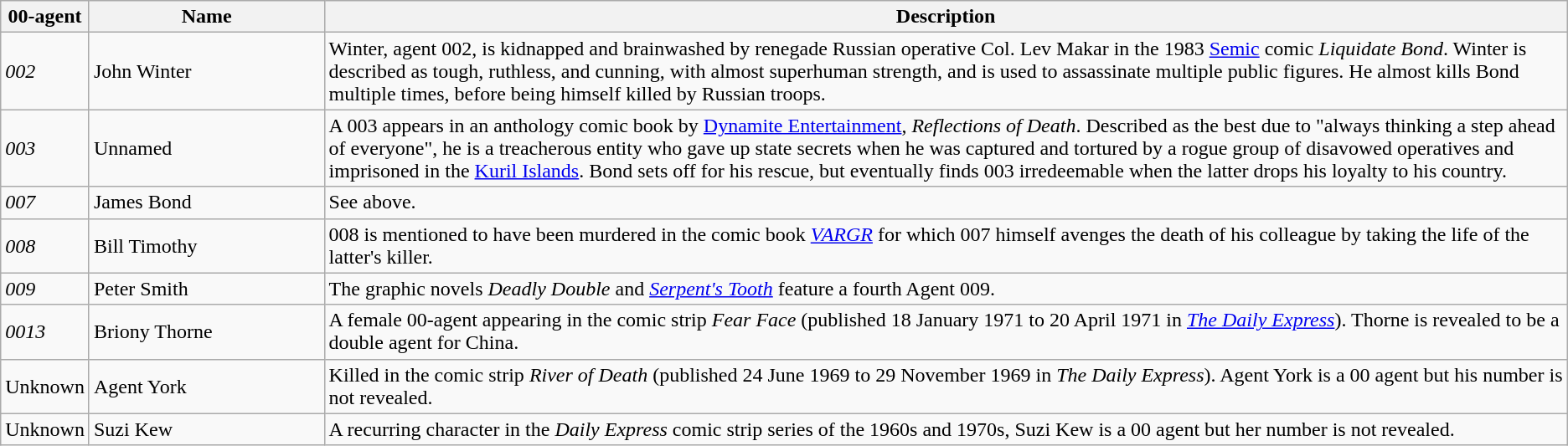<table class="wikitable">
<tr>
<th style="white-space:nowrap;">00-agent</th>
<th style="width:15%;">Name</th>
<th>Description</th>
</tr>
<tr>
<td><em>002</em></td>
<td>John Winter</td>
<td>Winter, agent 002, is kidnapped and brainwashed by renegade Russian operative Col. Lev Makar in the 1983 <a href='#'>Semic</a> comic <em>Liquidate Bond</em>. Winter is described as tough, ruthless, and cunning, with almost superhuman strength, and is used to assassinate multiple public figures. He almost kills Bond multiple times, before being himself killed by Russian troops.</td>
</tr>
<tr>
<td><em>003</em></td>
<td>Unnamed</td>
<td>A 003 appears in an anthology comic book by <a href='#'>Dynamite Entertainment</a>, <em>Reflections of Death</em>. Described as the best due to "always thinking a step ahead of everyone", he is a treacherous entity who gave up state secrets when he was captured and tortured by a rogue group of disavowed operatives and imprisoned in the <a href='#'>Kuril Islands</a>. Bond sets off for his rescue, but eventually finds 003 irredeemable when the latter drops his loyalty to his country.</td>
</tr>
<tr>
<td><em>007</em></td>
<td>James Bond</td>
<td>See above.</td>
</tr>
<tr>
<td><em>008</em></td>
<td>Bill Timothy</td>
<td>008 is mentioned to have been murdered in the comic book <em><a href='#'>VARGR</a></em> for which 007 himself avenges the death of his colleague by taking the life of the latter's killer.</td>
</tr>
<tr>
<td><em>009</em></td>
<td>Peter Smith</td>
<td>The graphic novels <em>Deadly Double</em> and <em><a href='#'>Serpent's Tooth</a></em> feature a fourth Agent 009.</td>
</tr>
<tr>
<td><em>0013</em></td>
<td>Briony Thorne</td>
<td>A female 00-agent appearing in the comic strip <em>Fear Face</em> (published 18 January 1971 to 20 April 1971 in <em><a href='#'>The Daily Express</a></em>). Thorne is revealed to be a double agent for China.</td>
</tr>
<tr>
<td>Unknown</td>
<td>Agent York</td>
<td>Killed in the comic strip <em>River of Death</em> (published 24 June 1969 to 29 November 1969 in <em>The Daily Express</em>). Agent York is a 00 agent but his number is not revealed.</td>
</tr>
<tr>
<td>Unknown</td>
<td>Suzi Kew</td>
<td>A recurring character in the <em>Daily Express</em> comic strip series of the 1960s and 1970s, Suzi Kew is a 00 agent but her number is not revealed.</td>
</tr>
</table>
